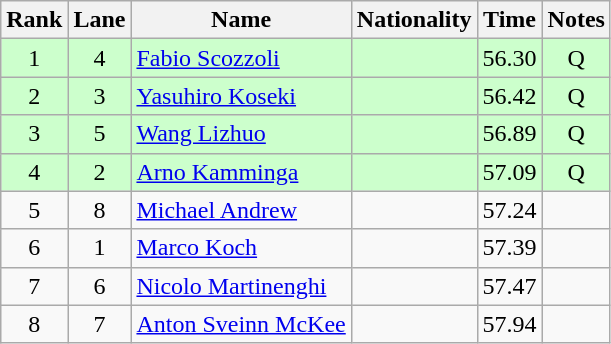<table class="wikitable sortable" style="text-align:center">
<tr>
<th>Rank</th>
<th>Lane</th>
<th>Name</th>
<th>Nationality</th>
<th>Time</th>
<th>Notes</th>
</tr>
<tr bgcolor=ccffcc>
<td>1</td>
<td>4</td>
<td align=left><a href='#'>Fabio Scozzoli</a></td>
<td align=left></td>
<td>56.30</td>
<td>Q</td>
</tr>
<tr bgcolor=ccffcc>
<td>2</td>
<td>3</td>
<td align=left><a href='#'>Yasuhiro Koseki</a></td>
<td align=left></td>
<td>56.42</td>
<td>Q</td>
</tr>
<tr bgcolor=ccffcc>
<td>3</td>
<td>5</td>
<td align=left><a href='#'>Wang Lizhuo</a></td>
<td align=left></td>
<td>56.89</td>
<td>Q</td>
</tr>
<tr bgcolor=ccffcc>
<td>4</td>
<td>2</td>
<td align=left><a href='#'>Arno Kamminga</a></td>
<td align=left></td>
<td>57.09</td>
<td>Q</td>
</tr>
<tr>
<td>5</td>
<td>8</td>
<td align=left><a href='#'>Michael Andrew</a></td>
<td align=left></td>
<td>57.24</td>
<td></td>
</tr>
<tr>
<td>6</td>
<td>1</td>
<td align=left><a href='#'>Marco Koch</a></td>
<td align=left></td>
<td>57.39</td>
<td></td>
</tr>
<tr>
<td>7</td>
<td>6</td>
<td align=left><a href='#'>Nicolo Martinenghi</a></td>
<td align=left></td>
<td>57.47</td>
<td></td>
</tr>
<tr>
<td>8</td>
<td>7</td>
<td align=left><a href='#'>Anton Sveinn McKee</a></td>
<td align=left></td>
<td>57.94</td>
<td></td>
</tr>
</table>
